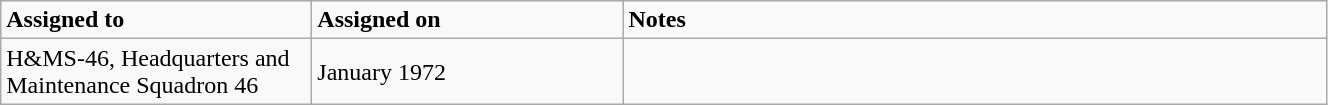<table class="wikitable" style="width: 70%;">
<tr>
<td style="width: 200px;"><strong>Assigned to</strong></td>
<td style="width: 200px;"><strong>Assigned on</strong></td>
<td><strong>Notes</strong></td>
</tr>
<tr>
<td>H&MS-46, Headquarters and Maintenance Squadron 46</td>
<td>January 1972</td>
<td></td>
</tr>
</table>
